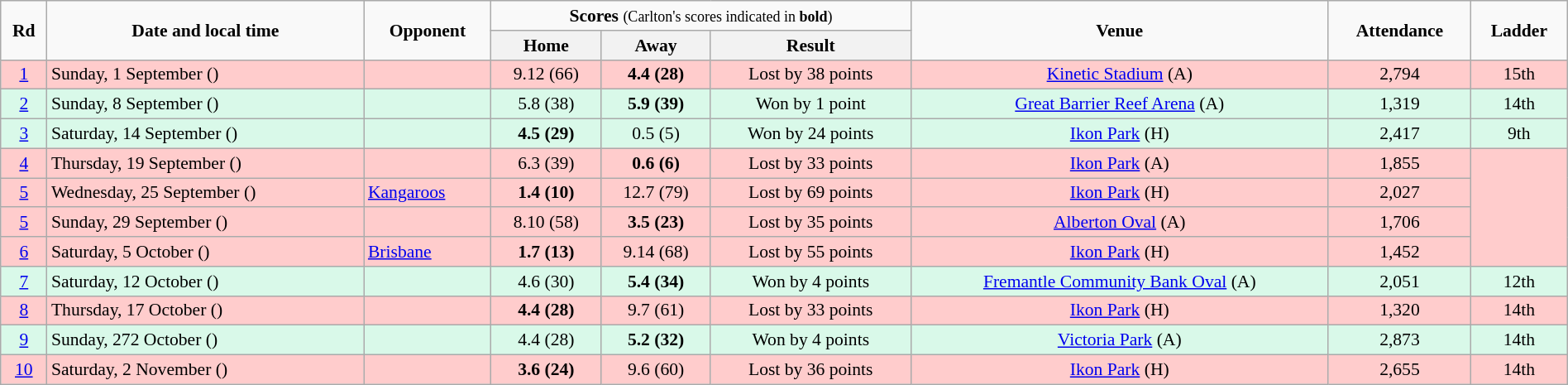<table class="wikitable" style="font-size:90%; text-align:center; width: 100%; margin-left: auto; margin-right: auto;">
<tr>
<td rowspan=2><strong>Rd</strong></td>
<td rowspan=2><strong>Date and local time</strong></td>
<td rowspan=2><strong>Opponent</strong></td>
<td colspan=3><strong>Scores</strong> <small>(Carlton's scores indicated in <strong>bold</strong>)</small></td>
<td rowspan=2><strong>Venue</strong></td>
<td rowspan=2><strong>Attendance</strong></td>
<td rowspan=2><strong>Ladder</strong></td>
</tr>
<tr>
<th>Home</th>
<th>Away</th>
<th>Result</th>
</tr>
<tr style="background:#fcc;">
<td><a href='#'>1</a></td>
<td align=left>Sunday, 1 September ()</td>
<td align=left></td>
<td>9.12 (66)</td>
<td><strong>4.4 (28)</strong></td>
<td>Lost by 38 points</td>
<td><a href='#'>Kinetic Stadium</a> (A)</td>
<td>2,794</td>
<td>15th</td>
</tr>
<tr style="background:#d9f9e9;">
<td><a href='#'>2</a></td>
<td align=left>Sunday, 8 September ()</td>
<td align=left></td>
<td>5.8 (38)</td>
<td><strong>5.9 (39)</strong></td>
<td>Won by 1 point</td>
<td><a href='#'>Great Barrier Reef Arena</a> (A)</td>
<td>1,319</td>
<td>14th</td>
</tr>
<tr style="background:#d9f9e9;">
<td><a href='#'>3</a></td>
<td align=left>Saturday, 14 September ()</td>
<td align=left></td>
<td><strong>4.5 (29)</strong></td>
<td>0.5 (5)</td>
<td>Won by 24 points</td>
<td><a href='#'>Ikon Park</a> (H)</td>
<td>2,417</td>
<td>9th</td>
</tr>
<tr style="background:#fcc;">
<td><a href='#'>4</a></td>
<td align=left>Thursday, 19 September ()</td>
<td align=left></td>
<td>6.3 (39)</td>
<td><strong>0.6 (6)</strong></td>
<td>Lost by 33 points</td>
<td><a href='#'>Ikon Park</a> (A)</td>
<td>1,855</td>
<td rowspan="4"></td>
</tr>
<tr style="background:#fcc;">
<td><a href='#'>5</a></td>
<td align=left>Wednesday, 25 September ()</td>
<td align=left><a href='#'>Kangaroos</a></td>
<td><strong>1.4 (10)</strong></td>
<td>12.7 (79)</td>
<td>Lost by 69 points</td>
<td><a href='#'>Ikon Park</a> (H)</td>
<td>2,027</td>
</tr>
<tr style="background:#fcc;">
<td><a href='#'>5</a></td>
<td align=left>Sunday, 29 September ()</td>
<td align=left></td>
<td>8.10 (58)</td>
<td><strong>3.5 (23)</strong></td>
<td>Lost by 35 points</td>
<td><a href='#'>Alberton Oval</a> (A)</td>
<td>1,706</td>
</tr>
<tr style="background:#fcc;">
<td><a href='#'>6</a></td>
<td align=left>Saturday, 5 October ()</td>
<td align=left><a href='#'>Brisbane</a></td>
<td><strong>1.7 (13)</strong></td>
<td>9.14 (68)</td>
<td>Lost by 55 points</td>
<td><a href='#'>Ikon Park</a> (H)</td>
<td>1,452</td>
</tr>
<tr style="background:#d9f9e9;">
<td><a href='#'>7</a></td>
<td align=left>Saturday, 12 October ()</td>
<td align=left></td>
<td>4.6 (30)</td>
<td><strong>5.4 (34)</strong></td>
<td>Won by 4 points</td>
<td><a href='#'>Fremantle Community Bank Oval</a> (A)</td>
<td>2,051</td>
<td>12th</td>
</tr>
<tr style="background:#fcc;">
<td><a href='#'>8</a></td>
<td align=left>Thursday, 17 October ()</td>
<td align=left></td>
<td><strong>4.4 (28)</strong></td>
<td>9.7 (61)</td>
<td>Lost by 33 points</td>
<td><a href='#'>Ikon Park</a> (H)</td>
<td>1,320</td>
<td>14th</td>
</tr>
<tr style="background:#d9f9e9;">
<td><a href='#'>9</a></td>
<td align=left>Sunday, 272 October ()</td>
<td align=left></td>
<td>4.4 (28)</td>
<td><strong>5.2 (32)</strong></td>
<td>Won by 4 points</td>
<td><a href='#'>Victoria Park</a> (A)</td>
<td>2,873</td>
<td>14th</td>
</tr>
<tr style="background:#fcc;">
<td><a href='#'>10</a></td>
<td align=left>Saturday, 2 November ()</td>
<td align=left></td>
<td><strong>3.6 (24)</strong></td>
<td>9.6 (60)</td>
<td>Lost by 36 points</td>
<td><a href='#'>Ikon Park</a> (H)</td>
<td>2,655</td>
<td>14th</td>
</tr>
</table>
